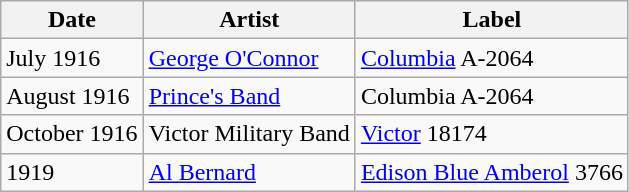<table class="wikitable">
<tr>
<th>Date</th>
<th>Artist</th>
<th>Label</th>
</tr>
<tr>
<td>July 1916</td>
<td><a href='#'>George O'Connor</a></td>
<td><a href='#'>Columbia</a> A-2064</td>
</tr>
<tr>
<td>August 1916</td>
<td><a href='#'>Prince's Band</a></td>
<td>Columbia A-2064</td>
</tr>
<tr>
<td>October 1916</td>
<td>Victor Military Band</td>
<td><a href='#'>Victor</a> 18174</td>
</tr>
<tr>
<td>1919</td>
<td><a href='#'>Al Bernard</a></td>
<td><a href='#'>Edison Blue Amberol</a> 3766</td>
</tr>
</table>
